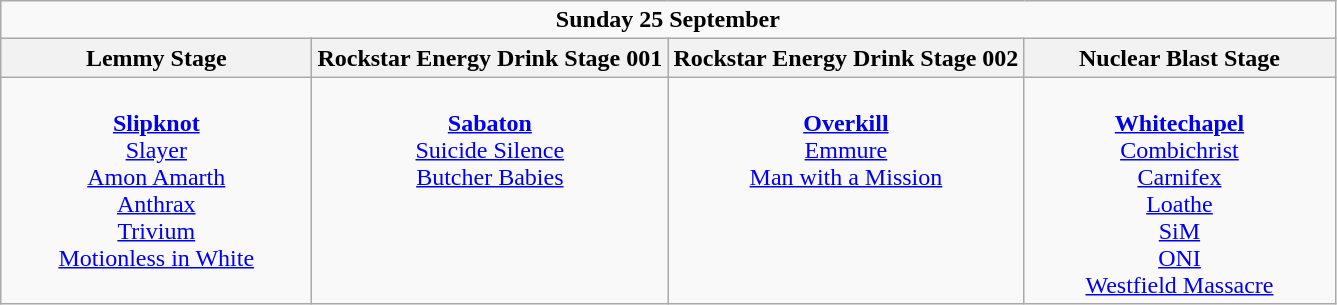<table class="wikitable">
<tr>
<td colspan="4" style="text-align:center;"><strong>Sunday 25 September</strong></td>
</tr>
<tr>
<th>Lemmy Stage</th>
<th>Rockstar Energy Drink Stage 001</th>
<th>Rockstar Energy Drink Stage 002</th>
<th>Nuclear Blast Stage</th>
</tr>
<tr>
<td style="text-align:center; vertical-align:top; width:200px;"><br><strong><a href='#'>Slipknot</a></strong><br>
<a href='#'>Slayer</a><br>
<a href='#'>Amon Amarth</a><br>
<a href='#'>Anthrax</a><br>
<a href='#'>Trivium</a><br>
<a href='#'>Motionless in White</a><br></td>
<td style="text-align:center; vertical-align:top; width:230px;"><br><strong><a href='#'>Sabaton</a></strong><br>
<a href='#'>Suicide Silence</a><br>
<a href='#'>Butcher Babies</a><br></td>
<td style="text-align:center; vertical-align:top; width:230px;"><br><strong><a href='#'>Overkill</a></strong><br>
<a href='#'>Emmure</a><br>
<a href='#'>Man with a Mission</a><br></td>
<td style="text-align:center; vertical-align:top; width:200px;"><br><strong><a href='#'>Whitechapel</a></strong><br>
<a href='#'>Combichrist</a><br>
<a href='#'>Carnifex</a><br>
<a href='#'>Loathe</a><br>
<a href='#'>SiM</a><br>
<a href='#'>ONI</a><br>
<a href='#'>Westfield Massacre</a><br></td>
</tr>
</table>
